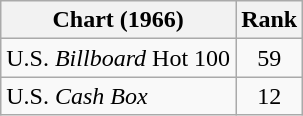<table class="wikitable sortable">
<tr>
<th align="left">Chart (1966)</th>
<th style="text-align:center;">Rank</th>
</tr>
<tr>
<td>U.S. <em>Billboard</em> Hot 100</td>
<td style="text-align:center;">59</td>
</tr>
<tr>
<td>U.S. <em>Cash Box</em></td>
<td style="text-align:center;">12</td>
</tr>
</table>
